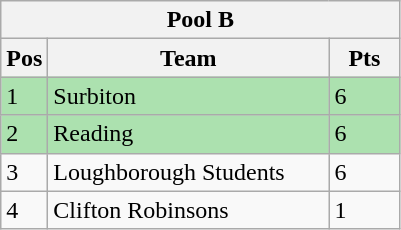<table class="wikitable">
<tr>
<th colspan="6">Pool B</th>
</tr>
<tr>
<th width=20>Pos</th>
<th width=180>Team</th>
<th width=40>Pts</th>
</tr>
<tr style="background:#ACE1AF;">
<td>1</td>
<td style="text-align:left;">Surbiton</td>
<td>6</td>
</tr>
<tr style="background:#ACE1AF;">
<td>2</td>
<td style="text-align:left;">Reading</td>
<td>6</td>
</tr>
<tr>
<td>3</td>
<td style="text-align:left;">Loughborough Students</td>
<td>6</td>
</tr>
<tr>
<td>4</td>
<td style="text-align:left;">Clifton Robinsons</td>
<td>1</td>
</tr>
</table>
